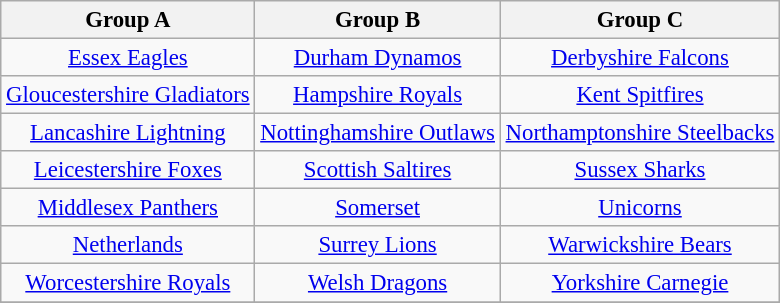<table class="wikitable" style="font-size:95%; text-align: center;">
<tr>
<th>Group A</th>
<th>Group B</th>
<th>Group C</th>
</tr>
<tr>
<td><a href='#'>Essex Eagles</a></td>
<td><a href='#'>Durham Dynamos</a></td>
<td><a href='#'>Derbyshire Falcons</a></td>
</tr>
<tr>
<td><a href='#'>Gloucestershire Gladiators</a></td>
<td><a href='#'>Hampshire Royals</a></td>
<td><a href='#'>Kent Spitfires</a></td>
</tr>
<tr>
<td><a href='#'>Lancashire Lightning</a></td>
<td><a href='#'>Nottinghamshire Outlaws</a></td>
<td><a href='#'>Northamptonshire Steelbacks</a></td>
</tr>
<tr>
<td><a href='#'>Leicestershire Foxes</a></td>
<td><a href='#'>Scottish Saltires</a></td>
<td><a href='#'>Sussex Sharks</a></td>
</tr>
<tr>
<td><a href='#'>Middlesex Panthers</a></td>
<td><a href='#'>Somerset</a></td>
<td><a href='#'>Unicorns</a></td>
</tr>
<tr>
<td><a href='#'>Netherlands</a></td>
<td><a href='#'>Surrey Lions</a></td>
<td><a href='#'>Warwickshire Bears</a></td>
</tr>
<tr>
<td><a href='#'>Worcestershire Royals</a></td>
<td><a href='#'>Welsh Dragons</a></td>
<td><a href='#'>Yorkshire Carnegie</a></td>
</tr>
<tr>
</tr>
</table>
